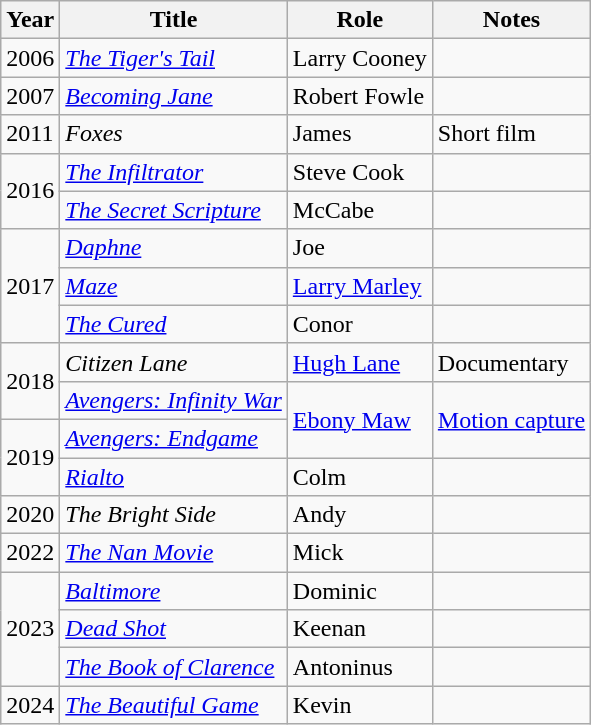<table class = "wikitable sortable">
<tr>
<th>Year</th>
<th>Title</th>
<th>Role</th>
<th class = "unsortable">Notes</th>
</tr>
<tr>
<td>2006</td>
<td><em><a href='#'>The Tiger's Tail</a></em></td>
<td>Larry Cooney</td>
<td></td>
</tr>
<tr>
<td>2007</td>
<td><em><a href='#'>Becoming Jane</a></em></td>
<td>Robert Fowle</td>
<td></td>
</tr>
<tr>
<td>2011</td>
<td><em>Foxes</em></td>
<td>James</td>
<td>Short film</td>
</tr>
<tr>
<td rowspan=2>2016</td>
<td><em><a href='#'>The Infiltrator</a></em></td>
<td>Steve Cook</td>
<td></td>
</tr>
<tr>
<td><em><a href='#'>The Secret Scripture</a></em></td>
<td>McCabe</td>
<td></td>
</tr>
<tr>
<td rowspan=3>2017</td>
<td><em><a href='#'>Daphne</a></em></td>
<td>Joe</td>
<td></td>
</tr>
<tr>
<td><em><a href='#'>Maze</a></em></td>
<td><a href='#'>Larry Marley</a></td>
<td></td>
</tr>
<tr>
<td><em><a href='#'>The Cured</a></em></td>
<td>Conor</td>
<td></td>
</tr>
<tr>
<td rowspan=2>2018</td>
<td><em>Citizen Lane</em></td>
<td><a href='#'>Hugh Lane</a></td>
<td>Documentary</td>
</tr>
<tr>
<td><em><a href='#'>Avengers: Infinity War</a></em></td>
<td rowspan=2><a href='#'>Ebony Maw</a></td>
<td rowspan=2><a href='#'>Motion capture</a></td>
</tr>
<tr>
<td rowspan="2">2019</td>
<td><em><a href='#'>Avengers: Endgame</a></em></td>
</tr>
<tr>
<td><em><a href='#'>Rialto</a></em></td>
<td>Colm</td>
<td></td>
</tr>
<tr>
<td>2020</td>
<td><em>The Bright Side</em></td>
<td>Andy</td>
<td></td>
</tr>
<tr>
<td>2022</td>
<td><em><a href='#'>The Nan Movie</a></em></td>
<td>Mick</td>
<td></td>
</tr>
<tr>
<td rowspan="3">2023</td>
<td><em><a href='#'>Baltimore</a></em></td>
<td>Dominic</td>
<td></td>
</tr>
<tr>
<td><em><a href='#'>Dead Shot</a></em></td>
<td>Keenan</td>
<td></td>
</tr>
<tr>
<td><em><a href='#'>The Book of Clarence</a></em></td>
<td>Antoninus</td>
<td></td>
</tr>
<tr>
<td>2024</td>
<td><em><a href='#'>The Beautiful Game</a></em></td>
<td>Kevin</td>
<td></td>
</tr>
</table>
